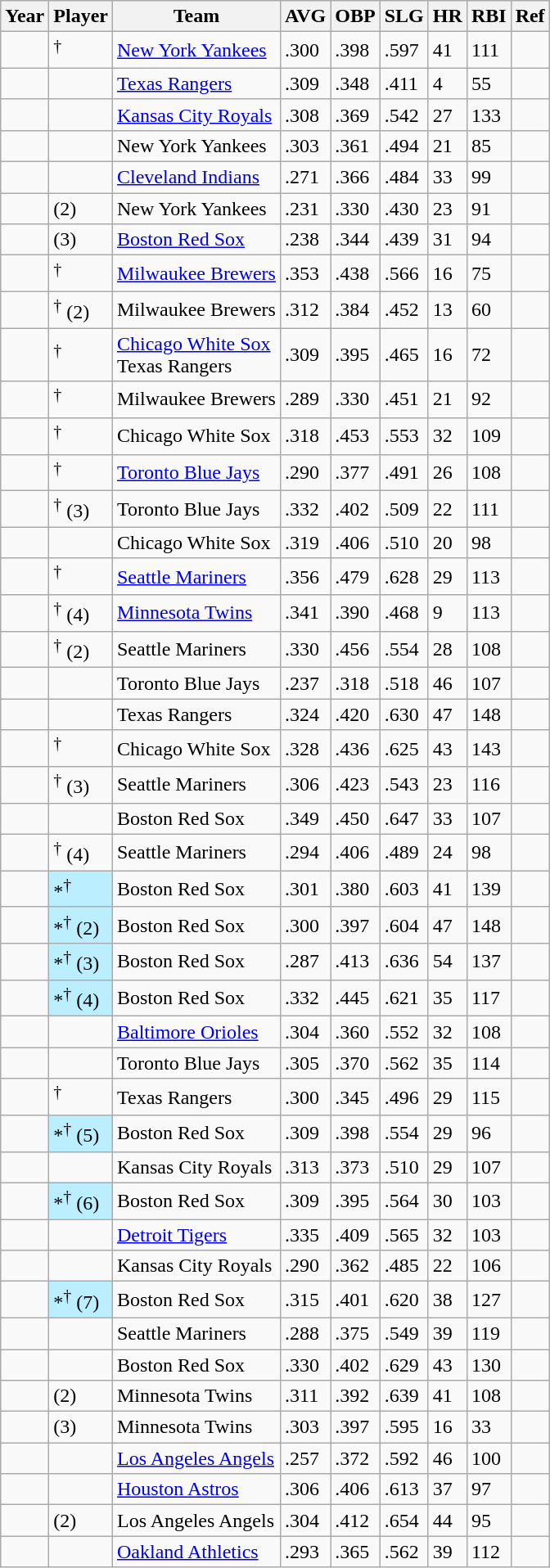<table class="wikitable sortable" border="1">
<tr>
<th>Year</th>
<th>Player</th>
<th>Team</th>
<th>AVG</th>
<th>OBP</th>
<th>SLG</th>
<th>HR</th>
<th>RBI</th>
<th class="unsortable">Ref</th>
</tr>
<tr>
<td></td>
<td><sup>†</sup></td>
<td><a href='#'>New York Yankees</a></td>
<td>.300</td>
<td>.398</td>
<td>.597</td>
<td>41</td>
<td>111</td>
<td></td>
</tr>
<tr>
<td></td>
<td></td>
<td><a href='#'>Texas Rangers</a></td>
<td>.309</td>
<td>.348</td>
<td>.411</td>
<td>4</td>
<td>55</td>
<td></td>
</tr>
<tr>
<td></td>
<td></td>
<td><a href='#'>Kansas City Royals</a></td>
<td>.308</td>
<td>.369</td>
<td>.542</td>
<td>27</td>
<td>133</td>
<td></td>
</tr>
<tr>
<td></td>
<td></td>
<td>New York Yankees</td>
<td>.303</td>
<td>.361</td>
<td>.494</td>
<td>21</td>
<td>85</td>
<td></td>
</tr>
<tr>
<td></td>
<td></td>
<td><a href='#'>Cleveland Indians</a></td>
<td>.271</td>
<td>.366</td>
<td>.484</td>
<td>33</td>
<td>99</td>
<td></td>
</tr>
<tr>
<td></td>
<td> (2)</td>
<td>New York Yankees</td>
<td>.231</td>
<td>.330</td>
<td>.430</td>
<td>23</td>
<td>91</td>
<td></td>
</tr>
<tr>
<td></td>
<td> (3)</td>
<td><a href='#'>Boston Red Sox</a></td>
<td>.238</td>
<td>.344</td>
<td>.439</td>
<td>31</td>
<td>94</td>
<td></td>
</tr>
<tr>
<td></td>
<td><sup>†</sup></td>
<td><a href='#'>Milwaukee Brewers</a></td>
<td>.353</td>
<td>.438</td>
<td>.566</td>
<td>16</td>
<td>75</td>
<td></td>
</tr>
<tr>
<td></td>
<td><sup>†</sup> (2)</td>
<td>Milwaukee Brewers</td>
<td>.312</td>
<td>.384</td>
<td>.452</td>
<td>13</td>
<td>60</td>
<td></td>
</tr>
<tr>
<td></td>
<td><sup>†</sup></td>
<td><a href='#'>Chicago White Sox</a><br>Texas Rangers</td>
<td>.309</td>
<td>.395</td>
<td>.465</td>
<td>16</td>
<td>72</td>
<td><br></td>
</tr>
<tr>
<td></td>
<td><sup>†</sup></td>
<td>Milwaukee Brewers</td>
<td>.289</td>
<td>.330</td>
<td>.451</td>
<td>21</td>
<td>92</td>
<td></td>
</tr>
<tr>
<td></td>
<td><sup>†</sup></td>
<td>Chicago White Sox</td>
<td>.318</td>
<td>.453</td>
<td>.553</td>
<td>32</td>
<td>109</td>
<td></td>
</tr>
<tr>
<td></td>
<td><sup>†</sup></td>
<td><a href='#'>Toronto Blue Jays</a></td>
<td>.290</td>
<td>.377</td>
<td>.491</td>
<td>26</td>
<td>108</td>
<td></td>
</tr>
<tr>
<td></td>
<td><sup>†</sup> (3)</td>
<td>Toronto Blue Jays</td>
<td>.332</td>
<td>.402</td>
<td>.509</td>
<td>22</td>
<td>111</td>
<td></td>
</tr>
<tr>
<td></td>
<td></td>
<td>Chicago White Sox</td>
<td>.319</td>
<td>.406</td>
<td>.510</td>
<td>20</td>
<td>98</td>
<td></td>
</tr>
<tr>
<td></td>
<td><sup>†</sup></td>
<td><a href='#'>Seattle Mariners</a></td>
<td>.356</td>
<td>.479</td>
<td>.628</td>
<td>29</td>
<td>113</td>
<td></td>
</tr>
<tr>
<td></td>
<td><sup>†</sup> (4)</td>
<td><a href='#'>Minnesota Twins</a></td>
<td>.341</td>
<td>.390</td>
<td>.468</td>
<td>9</td>
<td>113</td>
<td></td>
</tr>
<tr>
<td></td>
<td><sup>†</sup> (2)</td>
<td>Seattle Mariners</td>
<td>.330</td>
<td>.456</td>
<td>.554</td>
<td>28</td>
<td>108</td>
<td></td>
</tr>
<tr>
<td></td>
<td></td>
<td>Toronto Blue Jays</td>
<td>.237</td>
<td>.318</td>
<td>.518</td>
<td>46</td>
<td>107</td>
<td></td>
</tr>
<tr>
<td></td>
<td></td>
<td>Texas Rangers</td>
<td>.324</td>
<td>.420</td>
<td>.630</td>
<td>47</td>
<td>148</td>
<td></td>
</tr>
<tr>
<td></td>
<td><sup>†</sup></td>
<td>Chicago White Sox</td>
<td>.328</td>
<td>.436</td>
<td>.625</td>
<td>43</td>
<td>143</td>
<td></td>
</tr>
<tr>
<td></td>
<td><sup>†</sup> (3)</td>
<td>Seattle Mariners</td>
<td>.306</td>
<td>.423</td>
<td>.543</td>
<td>23</td>
<td>116</td>
<td></td>
</tr>
<tr>
<td></td>
<td></td>
<td>Boston Red Sox</td>
<td>.349</td>
<td>.450</td>
<td>.647</td>
<td>33</td>
<td>107</td>
<td></td>
</tr>
<tr>
<td></td>
<td><sup>†</sup> (4)</td>
<td>Seattle Mariners</td>
<td>.294</td>
<td>.406</td>
<td>.489</td>
<td>24</td>
<td>98</td>
<td></td>
</tr>
<tr>
<td></td>
<td bgcolor=#bbeeff>*<sup>†</sup></td>
<td>Boston Red Sox</td>
<td>.301</td>
<td>.380</td>
<td>.603</td>
<td>41</td>
<td>139</td>
<td></td>
</tr>
<tr>
<td></td>
<td bgcolor=#bbeeff>*<sup>†</sup> (2)</td>
<td>Boston Red Sox</td>
<td>.300</td>
<td>.397</td>
<td>.604</td>
<td>47</td>
<td>148</td>
<td></td>
</tr>
<tr>
<td></td>
<td bgcolor=#bbeeff>*<sup>†</sup> (3)</td>
<td>Boston Red Sox</td>
<td>.287</td>
<td>.413</td>
<td>.636</td>
<td>54</td>
<td>137</td>
<td></td>
</tr>
<tr>
<td></td>
<td bgcolor=#bbeeff>*<sup>†</sup> (4)</td>
<td>Boston Red Sox</td>
<td>.332</td>
<td>.445</td>
<td>.621</td>
<td>35</td>
<td>117</td>
<td></td>
</tr>
<tr>
<td></td>
<td></td>
<td><a href='#'>Baltimore Orioles</a></td>
<td>.304</td>
<td>.360</td>
<td>.552</td>
<td>32</td>
<td>108</td>
<td></td>
</tr>
<tr>
<td></td>
<td></td>
<td>Toronto Blue Jays</td>
<td>.305</td>
<td>.370</td>
<td>.562</td>
<td>35</td>
<td>114</td>
<td></td>
</tr>
<tr>
<td></td>
<td><sup>†</sup></td>
<td>Texas Rangers</td>
<td>.300</td>
<td>.345</td>
<td>.496</td>
<td>29</td>
<td>115</td>
<td></td>
</tr>
<tr>
<td></td>
<td bgcolor=#bbeeff>*<sup>†</sup> (5)</td>
<td>Boston Red Sox</td>
<td>.309</td>
<td>.398</td>
<td>.554</td>
<td>29</td>
<td>96</td>
<td></td>
</tr>
<tr>
<td></td>
<td></td>
<td>Kansas City Royals</td>
<td>.313</td>
<td>.373</td>
<td>.510</td>
<td>29</td>
<td>107</td>
<td></td>
</tr>
<tr>
<td></td>
<td bgcolor=#bbeeff>*<sup>†</sup> (6)</td>
<td>Boston Red Sox</td>
<td>.309</td>
<td>.395</td>
<td>.564</td>
<td>30</td>
<td>103</td>
<td></td>
</tr>
<tr>
<td></td>
<td></td>
<td><a href='#'>Detroit Tigers</a></td>
<td>.335</td>
<td>.409</td>
<td>.565</td>
<td>32</td>
<td>103</td>
<td></td>
</tr>
<tr>
<td></td>
<td></td>
<td>Kansas City Royals</td>
<td>.290</td>
<td>.362</td>
<td>.485</td>
<td>22</td>
<td>106</td>
<td></td>
</tr>
<tr>
<td></td>
<td bgcolor=#bbeeff>*<sup>†</sup> (7)</td>
<td>Boston Red Sox</td>
<td>.315</td>
<td>.401</td>
<td>.620</td>
<td>38</td>
<td>127</td>
<td></td>
</tr>
<tr>
<td></td>
<td></td>
<td>Seattle Mariners</td>
<td>.288</td>
<td>.375</td>
<td>.549</td>
<td>39</td>
<td>119</td>
<td></td>
</tr>
<tr>
<td></td>
<td></td>
<td>Boston Red Sox</td>
<td>.330</td>
<td>.402</td>
<td>.629</td>
<td>43</td>
<td>130</td>
<td></td>
</tr>
<tr>
<td></td>
<td> (2)</td>
<td>Minnesota Twins</td>
<td>.311</td>
<td>.392</td>
<td>.639</td>
<td>41</td>
<td>108</td>
<td></td>
</tr>
<tr>
<td></td>
<td> (3)</td>
<td>Minnesota Twins</td>
<td>.303</td>
<td>.397</td>
<td>.595</td>
<td>16</td>
<td>33</td>
<td></td>
</tr>
<tr>
<td></td>
<td></td>
<td><a href='#'>Los Angeles Angels</a></td>
<td>.257</td>
<td>.372</td>
<td>.592</td>
<td>46</td>
<td>100</td>
<td></td>
</tr>
<tr>
<td></td>
<td></td>
<td><a href='#'>Houston Astros</a></td>
<td>.306</td>
<td>.406</td>
<td>.613</td>
<td>37</td>
<td>97</td>
<td></td>
</tr>
<tr>
<td></td>
<td> (2)</td>
<td>Los Angeles Angels</td>
<td>.304</td>
<td>.412</td>
<td>.654</td>
<td>44</td>
<td>95</td>
<td></td>
</tr>
<tr>
<td></td>
<td></td>
<td><a href='#'>Oakland Athletics</a></td>
<td>.293</td>
<td>.365</td>
<td>.562</td>
<td>39</td>
<td>112</td>
<td></td>
</tr>
</table>
